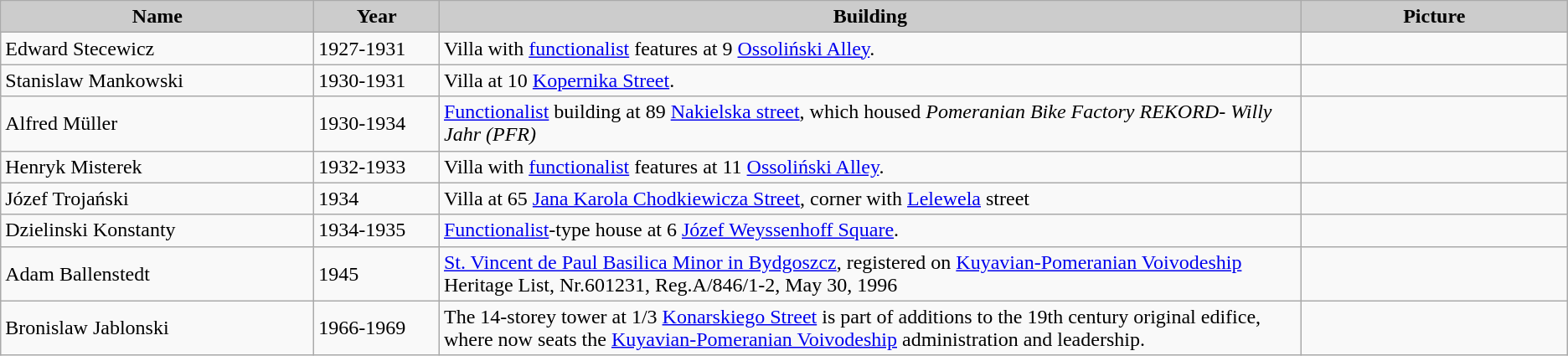<table class="wikitable" width="">
<tr align="center" bgcolor="#CCCCCC">
<td width=20%><strong>Name</strong></td>
<td width=8%><strong>Year</strong></td>
<td width=55%><strong>Building</strong></td>
<td width=17%><strong>Picture</strong></td>
</tr>
<tr ---->
<td>Edward Stecewicz</td>
<td>1927-1931</td>
<td>Villa with <a href='#'>functionalist</a> features at 9 <a href='#'>Ossoliński Alley</a>.</td>
<td></td>
</tr>
<tr ----bgcolor="#EFEFEF">
<td>Stanislaw Mankowski</td>
<td>1930-1931</td>
<td>Villa at 10 <a href='#'>Kopernika Street</a>.</td>
<td></td>
</tr>
<tr ---->
<td>Alfred Müller</td>
<td>1930-1934</td>
<td><a href='#'>Functionalist</a> building at 89 <a href='#'>Nakielska street</a>, which housed <em> Pomeranian Bike Factory REKORD- Willy Jahr (PFR)</em></td>
<td></td>
</tr>
<tr ----bgcolor="#EFEFEF">
<td>Henryk Misterek</td>
<td>1932-1933</td>
<td>Villa with <a href='#'>functionalist</a> features at 11 <a href='#'>Ossoliński Alley</a>.</td>
<td></td>
</tr>
<tr ---->
<td>Józef Trojański</td>
<td>1934</td>
<td>Villa at 65 <a href='#'>Jana Karola Chodkiewicza Street</a>, corner with <a href='#'>Lelewela</a> street</td>
<td></td>
</tr>
<tr ----bgcolor="#EFEFEF">
<td>Dzielinski Konstanty</td>
<td>1934-1935</td>
<td><a href='#'>Functionalist</a>-type house at 6 <a href='#'>Józef Weyssenhoff Square</a>.</td>
<td></td>
</tr>
<tr ---->
<td>Adam Ballenstedt</td>
<td>1945</td>
<td><a href='#'>St. Vincent de Paul Basilica Minor in Bydgoszcz</a>, registered on <a href='#'>Kuyavian-Pomeranian Voivodeship</a> Heritage List, Nr.601231, Reg.A/846/1-2, May 30, 1996</td>
<td></td>
</tr>
<tr ---->
<td>Bronislaw Jablonski</td>
<td>1966-1969</td>
<td>The 14-storey tower at 1/3 <a href='#'>Konarskiego Street</a> is part of additions to the 19th century original edifice, where now seats the <a href='#'>Kuyavian-Pomeranian Voivodeship</a> administration and leadership.</td>
<td></td>
</tr>
</table>
